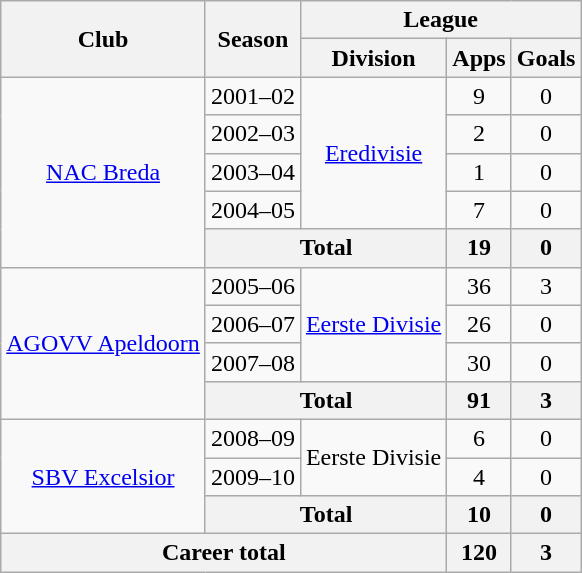<table class="wikitable" style="text-align: center">
<tr>
<th rowspan="2">Club</th>
<th rowspan="2">Season</th>
<th colspan="3">League</th>
</tr>
<tr>
<th>Division</th>
<th>Apps</th>
<th>Goals</th>
</tr>
<tr>
<td rowspan="5"><a href='#'>NAC Breda</a></td>
<td>2001–02</td>
<td rowspan="4"><a href='#'>Eredivisie</a></td>
<td>9</td>
<td>0</td>
</tr>
<tr>
<td>2002–03</td>
<td>2</td>
<td>0</td>
</tr>
<tr>
<td>2003–04</td>
<td>1</td>
<td>0</td>
</tr>
<tr>
<td>2004–05</td>
<td>7</td>
<td>0</td>
</tr>
<tr>
<th colspan="2">Total</th>
<th>19</th>
<th>0</th>
</tr>
<tr>
<td rowspan="4"><a href='#'>AGOVV Apeldoorn</a></td>
<td>2005–06</td>
<td rowspan="3"><a href='#'>Eerste Divisie</a></td>
<td>36</td>
<td>3</td>
</tr>
<tr>
<td>2006–07</td>
<td>26</td>
<td>0</td>
</tr>
<tr>
<td>2007–08</td>
<td>30</td>
<td>0</td>
</tr>
<tr>
<th colspan="2">Total</th>
<th>91</th>
<th>3</th>
</tr>
<tr>
<td rowspan="3"><a href='#'>SBV Excelsior</a></td>
<td>2008–09</td>
<td rowspan="2">Eerste Divisie</td>
<td>6</td>
<td>0</td>
</tr>
<tr>
<td>2009–10</td>
<td>4</td>
<td>0</td>
</tr>
<tr>
<th colspan="2">Total</th>
<th>10</th>
<th>0</th>
</tr>
<tr>
<th colspan="3">Career total</th>
<th>120</th>
<th>3</th>
</tr>
</table>
